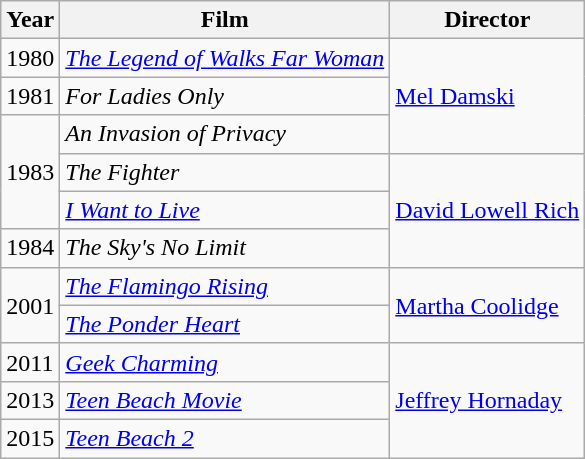<table class="wikitable">
<tr>
<th>Year</th>
<th>Film</th>
<th>Director</th>
</tr>
<tr>
<td>1980</td>
<td><em><a href='#'>The Legend of Walks Far Woman</a></em></td>
<td rowspan=3><a href='#'>Mel Damski</a></td>
</tr>
<tr>
<td>1981</td>
<td><em>For Ladies Only</em></td>
</tr>
<tr>
<td rowspan=3>1983</td>
<td><em>An Invasion of Privacy</em></td>
</tr>
<tr>
<td><em>The Fighter</em></td>
<td rowspan=3><a href='#'>David Lowell Rich</a></td>
</tr>
<tr>
<td><em><a href='#'>I Want to Live</a></em></td>
</tr>
<tr>
<td>1984</td>
<td><em>The Sky's No Limit</em></td>
</tr>
<tr>
<td rowspan=2>2001</td>
<td><em><a href='#'>The Flamingo Rising</a></em></td>
<td rowspan=2><a href='#'>Martha Coolidge</a></td>
</tr>
<tr>
<td><em><a href='#'>The Ponder Heart</a></em></td>
</tr>
<tr>
<td>2011</td>
<td><em><a href='#'>Geek Charming</a></em></td>
<td rowspan=3><a href='#'>Jeffrey Hornaday</a></td>
</tr>
<tr>
<td>2013</td>
<td><em><a href='#'>Teen Beach Movie</a></em></td>
</tr>
<tr>
<td>2015</td>
<td><em><a href='#'>Teen Beach 2</a></em></td>
</tr>
</table>
